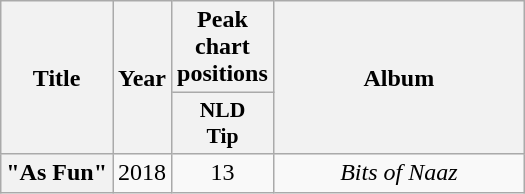<table class="wikitable plainrowheaders" style="text-align:center;">
<tr>
<th scope="col" rowspan="2">Title</th>
<th scope="col" rowspan="2">Year</th>
<th scope="col" colspan="1">Peak chart positions</th>
<th rowspan="2" style="width:10em;">Album</th>
</tr>
<tr>
<th scope="col" style="width:2.5em;font-size:90%;">NLD<br>Tip</th>
</tr>
<tr>
<th scope="row">"As Fun"</th>
<td>2018</td>
<td>13</td>
<td><em>Bits of Naaz</em></td>
</tr>
</table>
